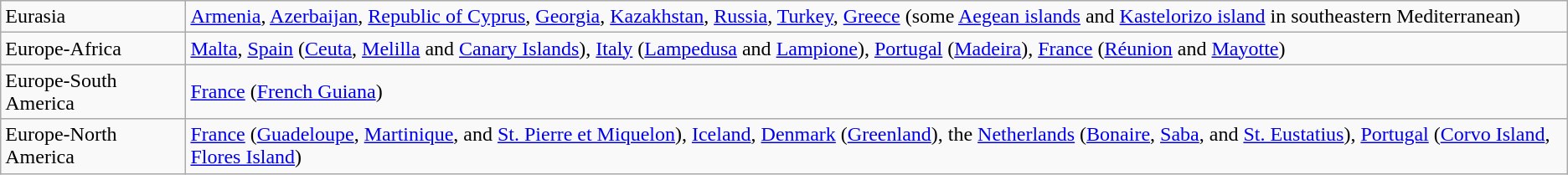<table class="wikitable">
<tr>
<td>Eurasia</td>
<td><a href='#'>Armenia</a>, <a href='#'>Azerbaijan</a>, <a href='#'>Republic of Cyprus</a>, <a href='#'>Georgia</a>, <a href='#'>Kazakhstan</a>, <a href='#'>Russia</a>, <a href='#'>Turkey</a>, <a href='#'>Greece</a> (some <a href='#'>Aegean islands</a> and <a href='#'>Kastelorizo island</a> in southeastern Mediterranean)</td>
</tr>
<tr>
<td>Europe-Africa</td>
<td><a href='#'>Malta</a>, <a href='#'>Spain</a> (<a href='#'>Ceuta</a>, <a href='#'>Melilla</a> and <a href='#'>Canary Islands</a>), <a href='#'>Italy</a> (<a href='#'>Lampedusa</a> and <a href='#'>Lampione</a>), <a href='#'>Portugal</a> (<a href='#'>Madeira</a>), <a href='#'>France</a> (<a href='#'>Réunion</a> and <a href='#'>Mayotte</a>)</td>
</tr>
<tr>
<td>Europe-South America</td>
<td><a href='#'>France</a> (<a href='#'>French Guiana</a>)</td>
</tr>
<tr>
<td>Europe-North America</td>
<td><a href='#'>France</a> (<a href='#'>Guadeloupe</a>, <a href='#'>Martinique</a>, and <a href='#'>St. Pierre et Miquelon</a>), <a href='#'>Iceland</a>, <a href='#'>Denmark</a> (<a href='#'>Greenland</a>), the <a href='#'>Netherlands</a> (<a href='#'>Bonaire</a>, <a href='#'>Saba</a>, and <a href='#'>St. Eustatius</a>), <a href='#'>Portugal</a> (<a href='#'>Corvo Island</a>, <a href='#'>Flores Island</a>)</td>
</tr>
</table>
